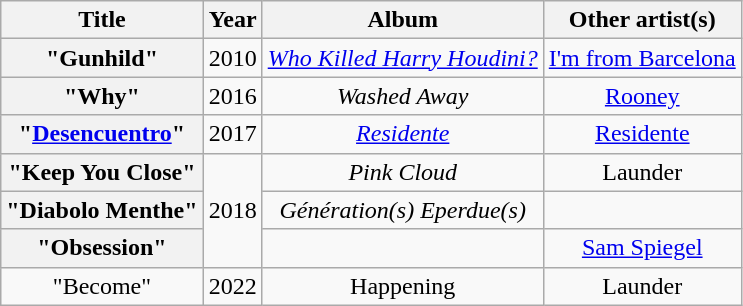<table class="wikitable plainrowheaders" style="text-align:center;">
<tr>
<th scope="col">Title</th>
<th scope="col">Year</th>
<th scope="col">Album</th>
<th scope="col">Other artist(s)</th>
</tr>
<tr>
<th scope="row">"Gunhild"</th>
<td>2010</td>
<td><em><a href='#'>Who Killed Harry Houdini?</a></em></td>
<td><a href='#'>I'm from Barcelona</a></td>
</tr>
<tr>
<th scope="row">"Why"</th>
<td>2016</td>
<td><em>Washed Away</em></td>
<td><a href='#'>Rooney</a></td>
</tr>
<tr>
<th scope="row">"<a href='#'>Desencuentro</a>"</th>
<td>2017</td>
<td><em><a href='#'>Residente</a></em></td>
<td><a href='#'>Residente</a></td>
</tr>
<tr>
<th scope="row">"Keep You Close"</th>
<td rowspan="3">2018</td>
<td><em>Pink Cloud</em></td>
<td>Launder</td>
</tr>
<tr>
<th scope="row">"Diabolo Menthe"</th>
<td><em>Génération(s) Eperdue(s)</em></td>
<td></td>
</tr>
<tr>
<th scope="row">"Obsession"</th>
<td></td>
<td><a href='#'>Sam Spiegel</a></td>
</tr>
<tr>
<td>"Become"</td>
<td>2022</td>
<td>Happening</td>
<td>Launder</td>
</tr>
</table>
